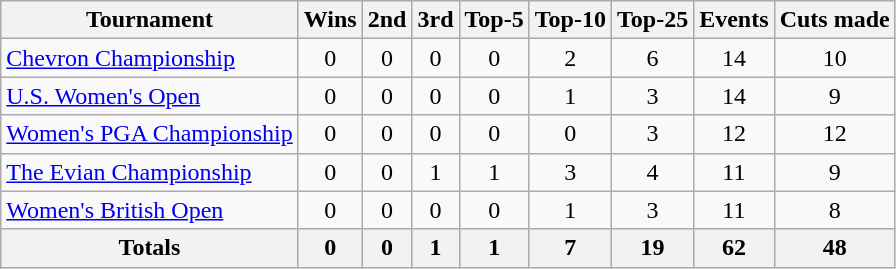<table class=wikitable style=text-align:center>
<tr>
<th>Tournament</th>
<th>Wins</th>
<th>2nd</th>
<th>3rd</th>
<th>Top-5</th>
<th>Top-10</th>
<th>Top-25</th>
<th>Events</th>
<th>Cuts made</th>
</tr>
<tr>
<td align=left><a href='#'>Chevron Championship</a></td>
<td>0</td>
<td>0</td>
<td>0</td>
<td>0</td>
<td>2</td>
<td>6</td>
<td>14</td>
<td>10</td>
</tr>
<tr>
<td align=left><a href='#'>U.S. Women's Open</a></td>
<td>0</td>
<td>0</td>
<td>0</td>
<td>0</td>
<td>1</td>
<td>3</td>
<td>14</td>
<td>9</td>
</tr>
<tr>
<td align=left><a href='#'>Women's PGA Championship</a></td>
<td>0</td>
<td>0</td>
<td>0</td>
<td>0</td>
<td>0</td>
<td>3</td>
<td>12</td>
<td>12</td>
</tr>
<tr>
<td align=left><a href='#'>The Evian Championship</a></td>
<td>0</td>
<td>0</td>
<td>1</td>
<td>1</td>
<td>3</td>
<td>4</td>
<td>11</td>
<td>9</td>
</tr>
<tr>
<td align=left><a href='#'>Women's British Open</a></td>
<td>0</td>
<td>0</td>
<td>0</td>
<td>0</td>
<td>1</td>
<td>3</td>
<td>11</td>
<td>8</td>
</tr>
<tr>
<th>Totals</th>
<th>0</th>
<th>0</th>
<th>1</th>
<th>1</th>
<th>7</th>
<th>19</th>
<th>62</th>
<th>48</th>
</tr>
</table>
